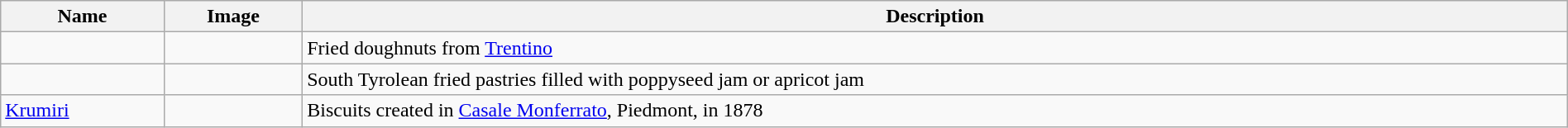<table class="wikitable sortable" width="100%">
<tr>
<th>Name</th>
<th class="unsortable">Image</th>
<th>Description</th>
</tr>
<tr>
<td></td>
<td></td>
<td>Fried doughnuts from <a href='#'>Trentino</a></td>
</tr>
<tr>
<td></td>
<td></td>
<td>South Tyrolean fried pastries filled with poppyseed jam or apricot jam</td>
</tr>
<tr>
<td><a href='#'>Krumiri</a></td>
<td></td>
<td>Biscuits created in <a href='#'>Casale Monferrato</a>, Piedmont, in 1878</td>
</tr>
</table>
